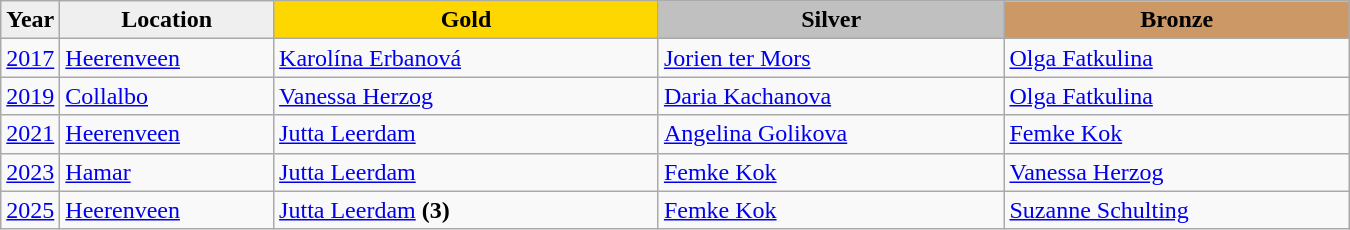<table class="wikitable sortable" style="width:900px;">
<tr>
<th style="width:3%; background:#efefef;">Year</th>
<th style="width:16%; background:#efefef;">Location</th>
<th style="width:29%; background:gold">Gold</th>
<th style="width:26%; background:silver">Silver</th>
<th style="width:26%; background:#CC9966">Bronze</th>
</tr>
<tr>
<td><a href='#'>2017</a></td>
<td><a href='#'>Heerenveen</a></td>
<td> <a href='#'>Karolína Erbanová</a></td>
<td> <a href='#'>Jorien ter Mors</a></td>
<td> <a href='#'>Olga Fatkulina</a></td>
</tr>
<tr>
<td><a href='#'>2019</a></td>
<td><a href='#'>Collalbo</a></td>
<td> <a href='#'>Vanessa Herzog</a></td>
<td> <a href='#'>Daria Kachanova</a></td>
<td> <a href='#'>Olga Fatkulina</a></td>
</tr>
<tr>
<td><a href='#'>2021</a></td>
<td><a href='#'>Heerenveen</a></td>
<td> <a href='#'>Jutta Leerdam</a></td>
<td> <a href='#'>Angelina Golikova</a></td>
<td> <a href='#'>Femke Kok</a></td>
</tr>
<tr>
<td><a href='#'>2023</a></td>
<td><a href='#'>Hamar</a></td>
<td> <a href='#'>Jutta Leerdam</a></td>
<td> <a href='#'>Femke Kok</a></td>
<td> <a href='#'>Vanessa Herzog</a></td>
</tr>
<tr>
<td><a href='#'>2025</a></td>
<td><a href='#'>Heerenveen</a></td>
<td> <a href='#'>Jutta Leerdam</a> <strong>(3)</strong></td>
<td> <a href='#'>Femke Kok</a></td>
<td> <a href='#'>Suzanne Schulting</a></td>
</tr>
</table>
